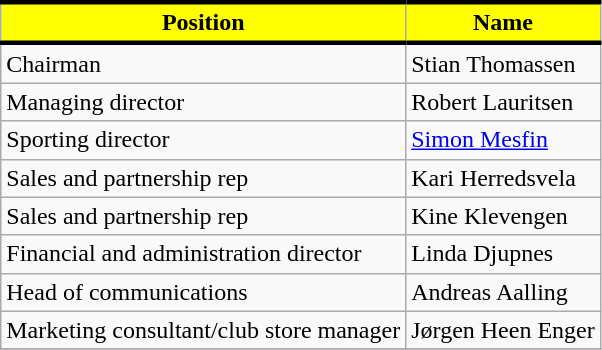<table class="wikitable">
<tr>
<th style="background:#FFFF00; color:black; border-top:black 3px solid; border-bottom:black 3px solid;">Position</th>
<th style="background:#FFFF00; color:black; border-top:black 3px solid; border-bottom:black 3px solid;">Name</th>
</tr>
<tr>
<td>Chairman</td>
<td> Stian Thomassen</td>
</tr>
<tr>
<td>Managing director</td>
<td> Robert Lauritsen</td>
</tr>
<tr>
<td>Sporting director</td>
<td> <a href='#'>Simon Mesfin</a></td>
</tr>
<tr>
<td>Sales and partnership rep</td>
<td> Kari Herredsvela</td>
</tr>
<tr>
<td>Sales and partnership rep</td>
<td> Kine Klevengen</td>
</tr>
<tr>
<td>Financial and administration director</td>
<td> Linda Djupnes</td>
</tr>
<tr>
<td>Head of communications</td>
<td> Andreas Aalling</td>
</tr>
<tr>
<td>Marketing consultant/club store manager</td>
<td> Jørgen Heen Enger</td>
</tr>
<tr>
</tr>
</table>
